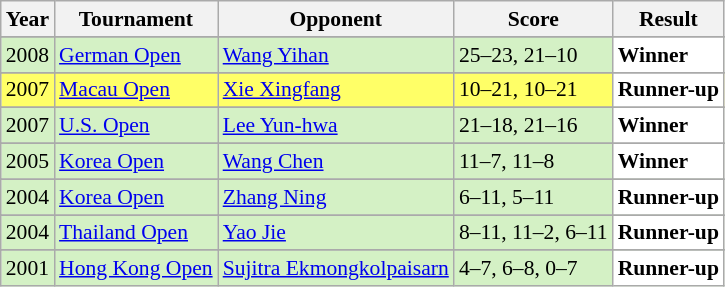<table class="sortable wikitable" style="font-size: 90%;">
<tr>
<th>Year</th>
<th>Tournament</th>
<th>Opponent</th>
<th>Score</th>
<th>Result</th>
</tr>
<tr>
</tr>
<tr style="background:#D4F1C5">
<td align="center">2008</td>
<td align="left"><a href='#'>German Open</a></td>
<td align="left"> <a href='#'>Wang Yihan</a></td>
<td align="left">25–23, 21–10</td>
<td style="text-align:left; background:white"> <strong>Winner</strong></td>
</tr>
<tr>
</tr>
<tr style="background:#FFFF67">
<td align="center">2007</td>
<td align="left"><a href='#'>Macau Open</a></td>
<td align="left"> <a href='#'>Xie Xingfang</a></td>
<td align="left">10–21, 10–21</td>
<td style="text-align:left; background:white"> <strong>Runner-up</strong></td>
</tr>
<tr>
</tr>
<tr style="background:#D4F1C5">
<td align="center">2007</td>
<td align="left"><a href='#'>U.S. Open</a></td>
<td align="left"> <a href='#'>Lee Yun-hwa</a></td>
<td align="left">21–18, 21–16</td>
<td style="text-align:left; background:white"> <strong>Winner</strong></td>
</tr>
<tr>
</tr>
<tr style="background:#D4F1C5">
<td align="center">2005</td>
<td align="left"><a href='#'>Korea Open</a></td>
<td align="left"> <a href='#'>Wang Chen</a></td>
<td align="left">11–7, 11–8</td>
<td style="text-align:left; background:white"> <strong>Winner</strong></td>
</tr>
<tr>
</tr>
<tr style="background:#D4F1C5">
<td align="center">2004</td>
<td align="left"><a href='#'>Korea Open</a></td>
<td align="left"> <a href='#'>Zhang Ning</a></td>
<td align="left">6–11, 5–11</td>
<td style="text-align:left; background:white"> <strong>Runner-up</strong></td>
</tr>
<tr>
</tr>
<tr style="background:#D4F1C5">
<td align="center">2004</td>
<td align="left"><a href='#'>Thailand Open</a></td>
<td align="left"> <a href='#'>Yao Jie</a></td>
<td align="left">8–11, 11–2, 6–11</td>
<td style="text-align:left; background:white"> <strong>Runner-up</strong></td>
</tr>
<tr>
</tr>
<tr style="background:#D4F1C5">
<td align="center">2001</td>
<td align="left"><a href='#'>Hong Kong Open</a></td>
<td align="left"> <a href='#'>Sujitra Ekmongkolpaisarn</a></td>
<td align="left">4–7, 6–8, 0–7</td>
<td style="text-align:left; background:white"> <strong>Runner-up</strong></td>
</tr>
</table>
